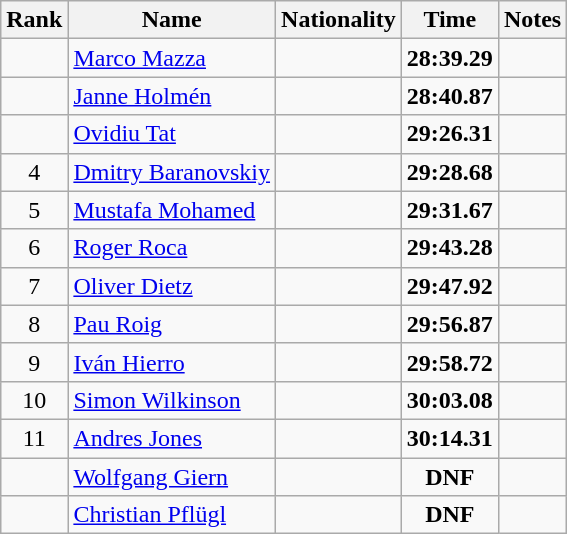<table class="wikitable sortable" style="text-align:center">
<tr>
<th>Rank</th>
<th>Name</th>
<th>Nationality</th>
<th>Time</th>
<th>Notes</th>
</tr>
<tr>
<td></td>
<td align=left><a href='#'>Marco Mazza</a></td>
<td align=left></td>
<td><strong>28:39.29</strong></td>
<td></td>
</tr>
<tr>
<td></td>
<td align=left><a href='#'>Janne Holmén</a></td>
<td align=left></td>
<td><strong>28:40.87</strong></td>
<td></td>
</tr>
<tr>
<td></td>
<td align=left><a href='#'>Ovidiu Tat</a></td>
<td align=left></td>
<td><strong>29:26.31</strong></td>
<td></td>
</tr>
<tr>
<td>4</td>
<td align=left><a href='#'>Dmitry Baranovskiy</a></td>
<td align=left></td>
<td><strong>29:28.68</strong></td>
<td></td>
</tr>
<tr>
<td>5</td>
<td align=left><a href='#'>Mustafa Mohamed</a></td>
<td align=left></td>
<td><strong>29:31.67</strong></td>
<td></td>
</tr>
<tr>
<td>6</td>
<td align=left><a href='#'>Roger Roca</a></td>
<td align=left></td>
<td><strong>29:43.28</strong></td>
<td></td>
</tr>
<tr>
<td>7</td>
<td align=left><a href='#'>Oliver Dietz</a></td>
<td align=left></td>
<td><strong>29:47.92</strong></td>
<td></td>
</tr>
<tr>
<td>8</td>
<td align=left><a href='#'>Pau Roig</a></td>
<td align=left></td>
<td><strong>29:56.87</strong></td>
<td></td>
</tr>
<tr>
<td>9</td>
<td align=left><a href='#'>Iván Hierro</a></td>
<td align=left></td>
<td><strong>29:58.72</strong></td>
<td></td>
</tr>
<tr>
<td>10</td>
<td align=left><a href='#'>Simon Wilkinson</a></td>
<td align=left></td>
<td><strong>30:03.08</strong></td>
<td></td>
</tr>
<tr>
<td>11</td>
<td align=left><a href='#'>Andres Jones</a></td>
<td align=left></td>
<td><strong>30:14.31</strong></td>
<td></td>
</tr>
<tr>
<td></td>
<td align=left><a href='#'>Wolfgang Giern</a></td>
<td align=left></td>
<td><strong>DNF</strong></td>
<td></td>
</tr>
<tr>
<td></td>
<td align=left><a href='#'>Christian Pflügl</a></td>
<td align=left></td>
<td><strong>DNF</strong></td>
<td></td>
</tr>
</table>
